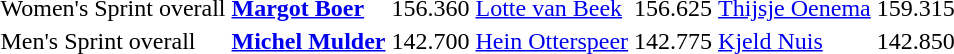<table>
<tr>
<td>Women's Sprint overall</td>
<td><strong><a href='#'>Margot Boer</a></strong></td>
<td>156.360</td>
<td><a href='#'>Lotte van Beek</a></td>
<td>156.625</td>
<td><a href='#'>Thijsje Oenema</a></td>
<td>159.315</td>
</tr>
<tr>
<td>Men's Sprint overall</td>
<td><strong><a href='#'>Michel Mulder</a></strong></td>
<td>142.700</td>
<td><a href='#'>Hein Otterspeer</a></td>
<td>142.775</td>
<td><a href='#'>Kjeld Nuis</a></td>
<td>142.850</td>
</tr>
</table>
